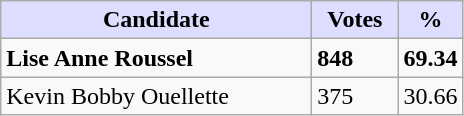<table class="wikitable">
<tr>
<th style="background:#ddf; width:200px;">Candidate</th>
<th style="background:#ddf; width:50px;">Votes</th>
<th style="background:#ddf; width:30px;">%</th>
</tr>
<tr>
<td><strong>Lise Anne Roussel</strong></td>
<td><strong>848</strong></td>
<td><strong>69.34</strong></td>
</tr>
<tr>
<td>Kevin Bobby Ouellette</td>
<td>375</td>
<td>30.66</td>
</tr>
</table>
